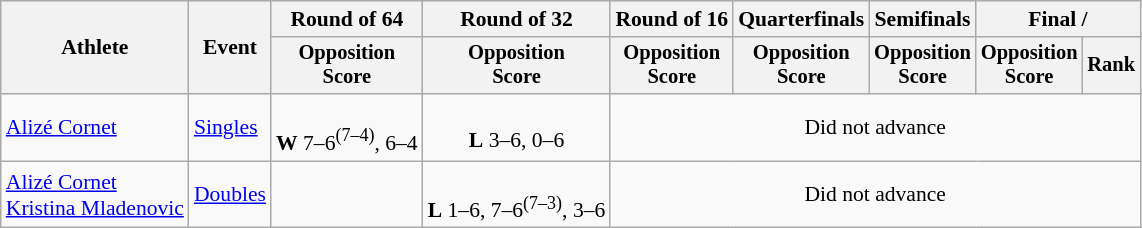<table class=wikitable style="font-size:90%">
<tr>
<th rowspan="2">Athlete</th>
<th rowspan="2">Event</th>
<th>Round of 64</th>
<th>Round of 32</th>
<th>Round of 16</th>
<th>Quarterfinals</th>
<th>Semifinals</th>
<th colspan=2>Final / </th>
</tr>
<tr style="font-size:95%">
<th>Opposition<br>Score</th>
<th>Opposition<br>Score</th>
<th>Opposition<br>Score</th>
<th>Opposition<br>Score</th>
<th>Opposition<br>Score</th>
<th>Opposition<br>Score</th>
<th>Rank</th>
</tr>
<tr align=center>
<td align=left><a href='#'>Alizé Cornet</a></td>
<td align=left><a href='#'>Singles</a></td>
<td><br><strong>W</strong> 7–6<sup>(7–4)</sup>, 6–4</td>
<td><br><strong>L</strong> 3–6, 0–6</td>
<td colspan=5>Did not advance</td>
</tr>
<tr align=center>
<td align=left><a href='#'>Alizé Cornet</a><br><a href='#'>Kristina Mladenovic</a></td>
<td align=left><a href='#'>Doubles</a></td>
<td></td>
<td><br><strong>L</strong> 1–6, 7–6<sup>(7–3)</sup>, 3–6</td>
<td colspan=5>Did not advance</td>
</tr>
</table>
